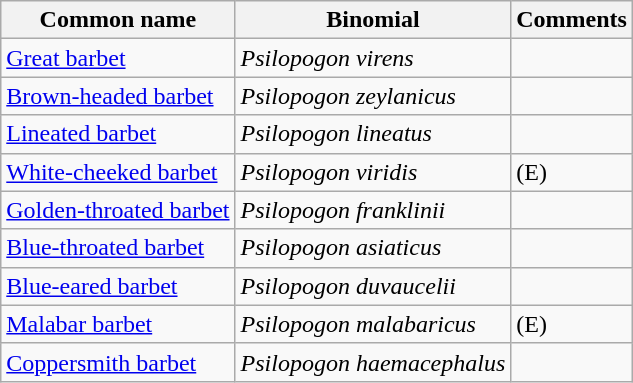<table class="wikitable">
<tr>
<th>Common name</th>
<th>Binomial</th>
<th>Comments</th>
</tr>
<tr>
<td><a href='#'>Great barbet</a></td>
<td><em>Psilopogon virens</em></td>
<td></td>
</tr>
<tr>
<td><a href='#'>Brown-headed barbet</a></td>
<td><em>Psilopogon zeylanicus</em></td>
<td></td>
</tr>
<tr>
<td><a href='#'>Lineated barbet</a></td>
<td><em>Psilopogon lineatus</em></td>
<td></td>
</tr>
<tr>
<td><a href='#'>White-cheeked barbet</a></td>
<td><em>Psilopogon viridis</em></td>
<td>(E)</td>
</tr>
<tr>
<td><a href='#'>Golden-throated barbet</a></td>
<td><em>Psilopogon franklinii</em></td>
<td></td>
</tr>
<tr>
<td><a href='#'>Blue-throated barbet</a></td>
<td><em>Psilopogon asiaticus</em></td>
<td></td>
</tr>
<tr>
<td><a href='#'>Blue-eared barbet</a></td>
<td><em>Psilopogon duvaucelii</em></td>
<td></td>
</tr>
<tr>
<td><a href='#'>Malabar barbet</a></td>
<td><em>Psilopogon malabaricus</em></td>
<td>(E)</td>
</tr>
<tr>
<td><a href='#'>Coppersmith barbet</a></td>
<td><em>Psilopogon haemacephalus</em></td>
<td></td>
</tr>
</table>
